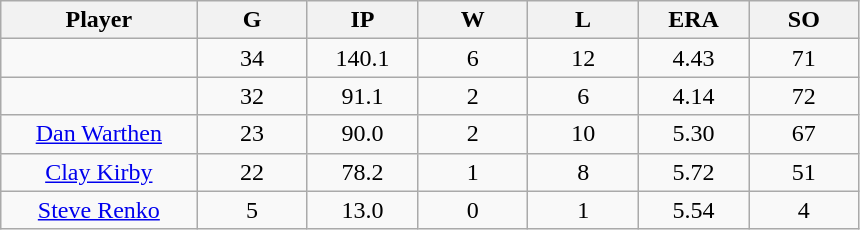<table class="wikitable sortable">
<tr>
<th bgcolor="#DDDDFF" width="16%">Player</th>
<th bgcolor="#DDDDFF" width="9%">G</th>
<th bgcolor="#DDDDFF" width="9%">IP</th>
<th bgcolor="#DDDDFF" width="9%">W</th>
<th bgcolor="#DDDDFF" width="9%">L</th>
<th bgcolor="#DDDDFF" width="9%">ERA</th>
<th bgcolor="#DDDDFF" width="9%">SO</th>
</tr>
<tr align="center">
<td></td>
<td>34</td>
<td>140.1</td>
<td>6</td>
<td>12</td>
<td>4.43</td>
<td>71</td>
</tr>
<tr align="center">
<td></td>
<td>32</td>
<td>91.1</td>
<td>2</td>
<td>6</td>
<td>4.14</td>
<td>72</td>
</tr>
<tr align="center">
<td><a href='#'>Dan Warthen</a></td>
<td>23</td>
<td>90.0</td>
<td>2</td>
<td>10</td>
<td>5.30</td>
<td>67</td>
</tr>
<tr align=center>
<td><a href='#'>Clay Kirby</a></td>
<td>22</td>
<td>78.2</td>
<td>1</td>
<td>8</td>
<td>5.72</td>
<td>51</td>
</tr>
<tr align=center>
<td><a href='#'>Steve Renko</a></td>
<td>5</td>
<td>13.0</td>
<td>0</td>
<td>1</td>
<td>5.54</td>
<td>4</td>
</tr>
</table>
